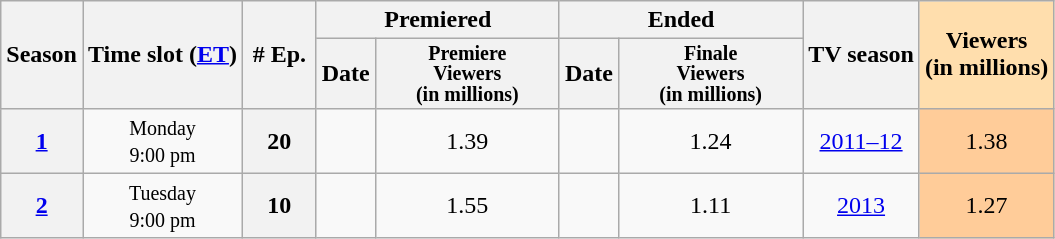<table class="wikitable" style="text-align:center">
<tr>
<th rowspan=2>Season</th>
<th rowspan=2>Time slot (<a href='#'>ET</a>)</th>
<th style="width:7%;" rowspan="2"># Ep.</th>
<th colspan=2>Premiered</th>
<th colspan=2>Ended</th>
<th rowspan=2>TV season</th>
<th style="background:#ffdead;" rowspan=2>Viewers<br>(in millions)</th>
</tr>
<tr>
<th>Date</th>
<th span style="padding-left:2em;padding-right:2em; font-size:smaller; line-height:100%;">Premiere<br>Viewers<br>(in millions)</th>
<th>Date</th>
<th span style="padding-left:2em;padding-right:2em; font-size:smaller; line-height:100%;">Finale<br>Viewers<br>(in millions)</th>
</tr>
<tr>
<th><a href='#'>1</a></th>
<td><small>Monday <br>9:00 pm</small></td>
<th>20</th>
<td style="font-size:11px;line-height:110%"></td>
<td>1.39</td>
<td style="font-size:11px;line-height:110%"></td>
<td>1.24</td>
<td><a href='#'>2011–12</a></td>
<td style="background:#fc9;">1.38</td>
</tr>
<tr>
<th><a href='#'>2</a></th>
<td><small>Tuesday <br>9:00 pm</small></td>
<th>10</th>
<td style="font-size:11px;line-height:110%"></td>
<td>1.55</td>
<td style="font-size:11px;line-height:110%"></td>
<td>1.11</td>
<td><a href='#'>2013</a></td>
<td style="background:#fc9;">1.27</td>
</tr>
</table>
